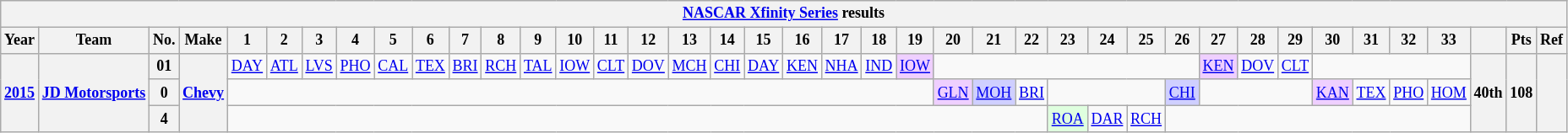<table class="wikitable" style="text-align:center; font-size:75%">
<tr>
<th colspan=40><a href='#'>NASCAR Xfinity Series</a> results</th>
</tr>
<tr>
<th>Year</th>
<th>Team</th>
<th>No.</th>
<th>Make</th>
<th>1</th>
<th>2</th>
<th>3</th>
<th>4</th>
<th>5</th>
<th>6</th>
<th>7</th>
<th>8</th>
<th>9</th>
<th>10</th>
<th>11</th>
<th>12</th>
<th>13</th>
<th>14</th>
<th>15</th>
<th>16</th>
<th>17</th>
<th>18</th>
<th>19</th>
<th>20</th>
<th>21</th>
<th>22</th>
<th>23</th>
<th>24</th>
<th>25</th>
<th>26</th>
<th>27</th>
<th>28</th>
<th>29</th>
<th>30</th>
<th>31</th>
<th>32</th>
<th>33</th>
<th></th>
<th>Pts</th>
<th>Ref</th>
</tr>
<tr>
<th rowspan=3><a href='#'>2015</a></th>
<th rowspan=3><a href='#'>JD Motorsports</a></th>
<th>01</th>
<th rowspan=3><a href='#'>Chevy</a></th>
<td><a href='#'>DAY</a></td>
<td><a href='#'>ATL</a></td>
<td><a href='#'>LVS</a></td>
<td><a href='#'>PHO</a></td>
<td><a href='#'>CAL</a></td>
<td><a href='#'>TEX</a></td>
<td><a href='#'>BRI</a></td>
<td><a href='#'>RCH</a></td>
<td><a href='#'>TAL</a></td>
<td><a href='#'>IOW</a></td>
<td><a href='#'>CLT</a></td>
<td><a href='#'>DOV</a></td>
<td><a href='#'>MCH</a></td>
<td><a href='#'>CHI</a></td>
<td><a href='#'>DAY</a></td>
<td><a href='#'>KEN</a></td>
<td><a href='#'>NHA</a></td>
<td><a href='#'>IND</a></td>
<td style="background:#EFCFFF;"><a href='#'>IOW</a><br></td>
<td colspan=7></td>
<td style="background:#EFCFFF;"><a href='#'>KEN</a><br></td>
<td><a href='#'>DOV</a></td>
<td><a href='#'>CLT</a></td>
<td colspan=4></td>
<th rowspan=3>40th</th>
<th rowspan=3>108</th>
<th rowspan=3></th>
</tr>
<tr>
<th>0</th>
<td colspan=19></td>
<td style="background:#EFCFFF;"><a href='#'>GLN</a><br></td>
<td style="background:#CFCFFF;"><a href='#'>MOH</a><br></td>
<td><a href='#'>BRI</a></td>
<td colspan=3></td>
<td style="background:#CFCFFF;"><a href='#'>CHI</a><br></td>
<td colspan=3></td>
<td style="background:#EFCFFF;"><a href='#'>KAN</a><br></td>
<td><a href='#'>TEX</a></td>
<td><a href='#'>PHO</a></td>
<td><a href='#'>HOM</a></td>
</tr>
<tr>
<th>4</th>
<td colspan=22></td>
<td style="background:#DFFFDF;"><a href='#'>ROA</a><br></td>
<td><a href='#'>DAR</a></td>
<td><a href='#'>RCH</a></td>
<td colspan=8></td>
</tr>
</table>
